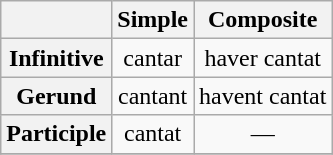<table class="wikitable" style="text-align:center">
<tr>
<th></th>
<th>Simple</th>
<th>Composite</th>
</tr>
<tr>
<th>Infinitive</th>
<td>cantar</td>
<td>haver cantat</td>
</tr>
<tr>
<th>Gerund</th>
<td>cantant</td>
<td>havent cantat</td>
</tr>
<tr>
<th>Participle</th>
<td>cantat</td>
<td>—</td>
</tr>
<tr>
</tr>
</table>
